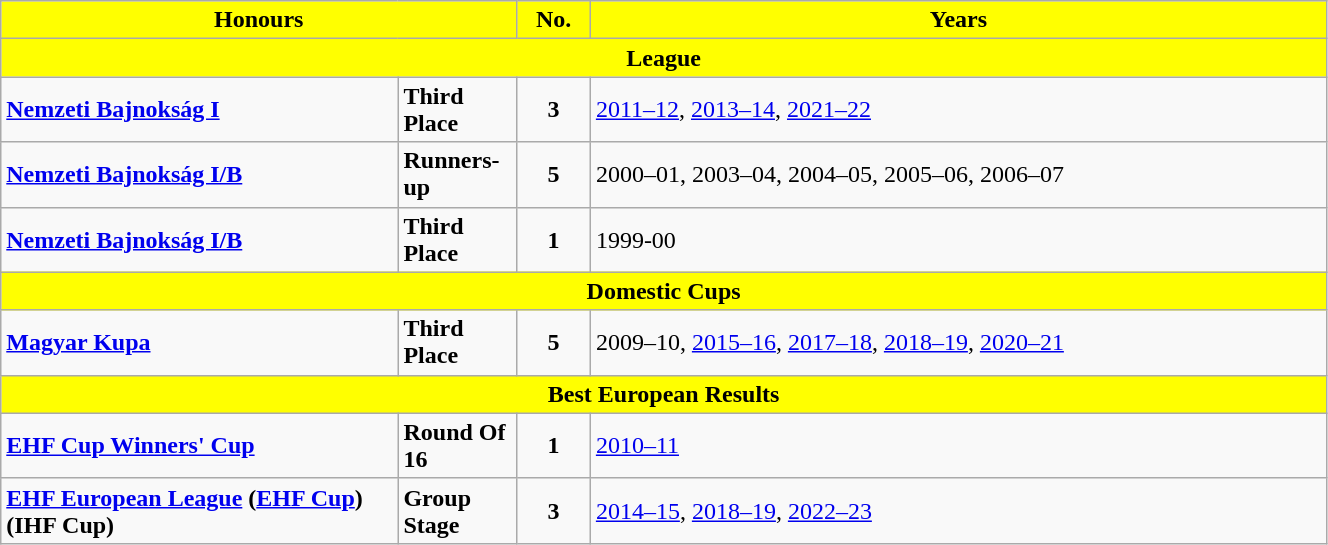<table class="wikitable" width=70%>
<tr>
<th width=35% colspan=2 style="background:yellow;"><span>Honours</span></th>
<th width=5% style="background:yellow;"><span>No.</span></th>
<th width=50% style="background:yellow;"><span>Years</span></th>
</tr>
<tr>
<th colspan="6" style="background:yellow;"><strong>League</strong></th>
</tr>
<tr>
<td><strong><a href='#'>Nemzeti Bajnokság I</a></strong></td>
<td><strong>Third Place</strong></td>
<td align=center><strong>3</strong></td>
<td><a href='#'>2011–12</a>, <a href='#'>2013–14</a>, <a href='#'>2021–22</a></td>
</tr>
<tr>
<td><strong><a href='#'>Nemzeti Bajnokság I/B</a></strong></td>
<td><strong>Runners-up</strong></td>
<td align=center><strong>5</strong></td>
<td>2000–01, 2003–04, 2004–05, 2005–06, 2006–07</td>
</tr>
<tr>
<td><strong><a href='#'>Nemzeti Bajnokság I/B</a></strong></td>
<td><strong>Third Place</strong></td>
<td align=center><strong>1</strong></td>
<td>1999-00</td>
</tr>
<tr>
<th colspan="6" style="background:yellow;"><strong>Domestic Cups</strong></th>
</tr>
<tr>
<td><strong><a href='#'>Magyar Kupa</a></strong></td>
<td><strong>Third Place</strong></td>
<td align=center><strong>5</strong></td>
<td>2009–10, <a href='#'>2015–16</a>, <a href='#'>2017–18</a>, <a href='#'>2018–19</a>, <a href='#'>2020–21</a></td>
</tr>
<tr>
<th colspan="6" style="background:yellow;"><strong>Best European Results</strong></th>
</tr>
<tr>
<td><strong><a href='#'>EHF Cup Winners' Cup</a></strong></td>
<td><strong>Round Of 16</strong></td>
<td align=center><strong>1</strong></td>
<td><a href='#'>2010–11</a></td>
</tr>
<tr>
<td><strong><a href='#'>EHF European League</a> (<a href='#'>EHF Cup</a>) (IHF Cup)</strong></td>
<td><strong>Group Stage</strong></td>
<td align=center><strong>3</strong></td>
<td><a href='#'>2014–15</a>, <a href='#'>2018–19</a>, <a href='#'>2022–23</a></td>
</tr>
</table>
